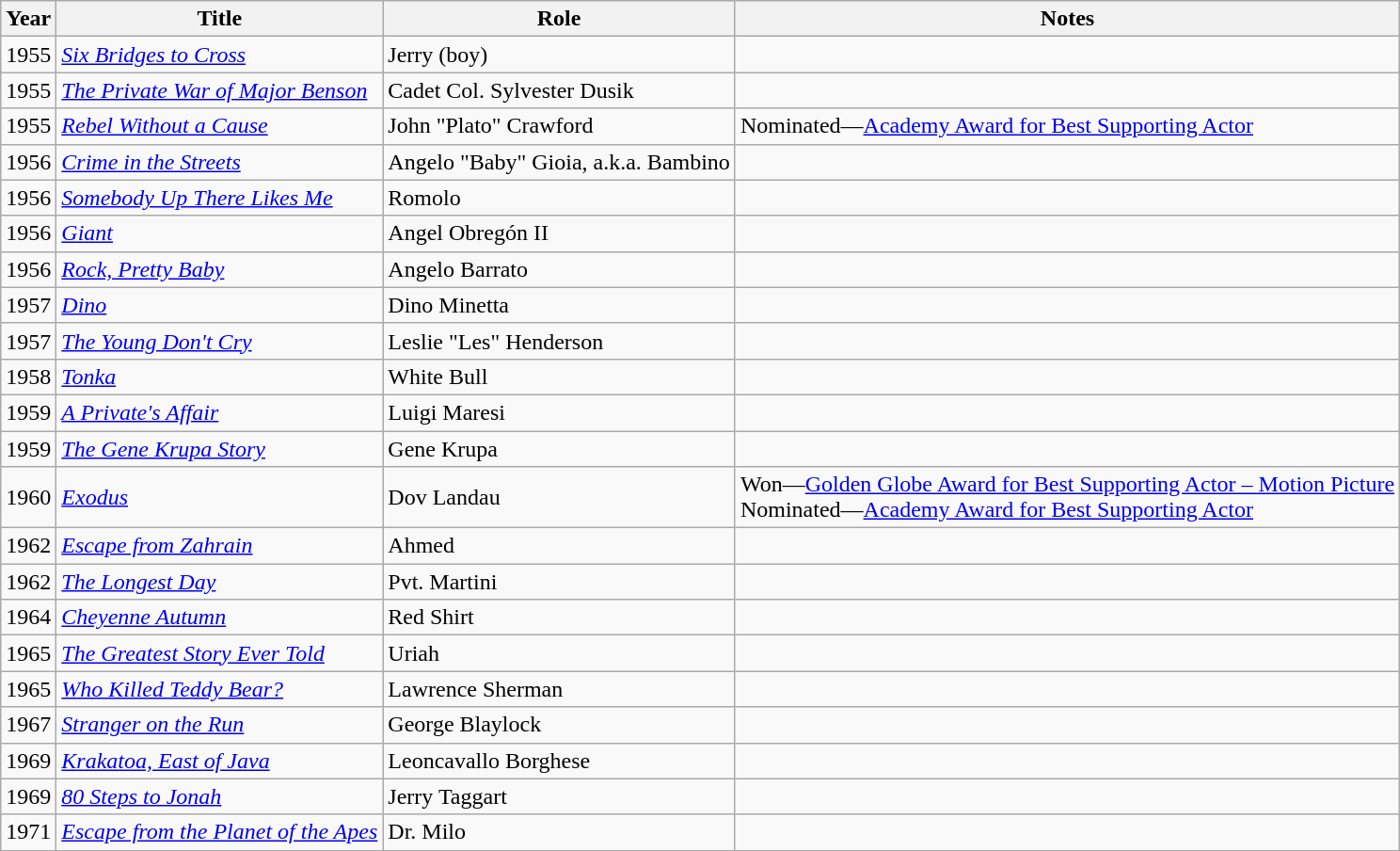<table class="wikitable sortable">
<tr>
<th>Year</th>
<th>Title</th>
<th>Role</th>
<th>Notes</th>
</tr>
<tr>
<td>1955</td>
<td><em><a href='#'>Six Bridges to Cross</a></em></td>
<td>Jerry (boy)</td>
<td></td>
</tr>
<tr>
<td>1955</td>
<td><em><a href='#'>The Private War of Major Benson</a></em></td>
<td>Cadet Col. Sylvester Dusik</td>
<td></td>
</tr>
<tr>
<td>1955</td>
<td><em><a href='#'>Rebel Without a Cause</a></em></td>
<td>John "Plato" Crawford</td>
<td>Nominated—<a href='#'>Academy Award for Best Supporting Actor</a></td>
</tr>
<tr>
<td>1956</td>
<td><em><a href='#'>Crime in the Streets</a></em></td>
<td>Angelo "Baby" Gioia, a.k.a. Bambino</td>
<td></td>
</tr>
<tr>
<td>1956</td>
<td><em><a href='#'>Somebody Up There Likes Me</a></em></td>
<td>Romolo</td>
<td></td>
</tr>
<tr>
<td>1956</td>
<td><em><a href='#'>Giant</a></em></td>
<td>Angel Obregón II</td>
<td></td>
</tr>
<tr>
<td>1956</td>
<td><em><a href='#'>Rock, Pretty Baby</a></em></td>
<td>Angelo Barrato</td>
<td></td>
</tr>
<tr>
<td>1957</td>
<td><em><a href='#'>Dino</a></em></td>
<td>Dino Minetta</td>
<td></td>
</tr>
<tr>
<td>1957</td>
<td><em><a href='#'>The Young Don't Cry</a></em></td>
<td>Leslie "Les" Henderson</td>
<td></td>
</tr>
<tr>
<td>1958</td>
<td><em><a href='#'>Tonka</a></em></td>
<td>White Bull</td>
<td></td>
</tr>
<tr>
<td>1959</td>
<td><em><a href='#'>A Private's Affair</a></em></td>
<td>Luigi Maresi</td>
<td></td>
</tr>
<tr>
<td>1959</td>
<td><em><a href='#'>The Gene Krupa Story</a></em></td>
<td>Gene Krupa</td>
<td></td>
</tr>
<tr>
<td>1960</td>
<td><em><a href='#'>Exodus</a></em></td>
<td>Dov Landau</td>
<td>Won—<a href='#'>Golden Globe Award for Best Supporting Actor – Motion Picture</a><br>Nominated—<a href='#'>Academy Award for Best Supporting Actor</a></td>
</tr>
<tr>
<td>1962</td>
<td><em><a href='#'>Escape from Zahrain</a></em></td>
<td>Ahmed</td>
<td></td>
</tr>
<tr>
<td>1962</td>
<td><em><a href='#'>The Longest Day</a></em></td>
<td>Pvt. Martini</td>
<td></td>
</tr>
<tr>
<td>1964</td>
<td><em><a href='#'>Cheyenne Autumn</a></em></td>
<td>Red Shirt</td>
<td></td>
</tr>
<tr>
<td>1965</td>
<td><em><a href='#'>The Greatest Story Ever Told</a></em></td>
<td>Uriah</td>
<td></td>
</tr>
<tr>
<td>1965</td>
<td><em><a href='#'>Who Killed Teddy Bear?</a></em></td>
<td>Lawrence Sherman</td>
<td></td>
</tr>
<tr>
<td>1967</td>
<td><em><a href='#'>Stranger on the Run</a></em></td>
<td>George Blaylock</td>
<td></td>
</tr>
<tr>
<td>1969</td>
<td><em><a href='#'>Krakatoa, East of Java</a></em></td>
<td>Leoncavallo Borghese</td>
<td></td>
</tr>
<tr>
<td>1969</td>
<td><em><a href='#'>80 Steps to Jonah</a></em></td>
<td>Jerry Taggart</td>
<td></td>
</tr>
<tr>
<td>1971</td>
<td><em><a href='#'>Escape from the Planet of the Apes</a></em></td>
<td>Dr. Milo</td>
<td></td>
</tr>
</table>
